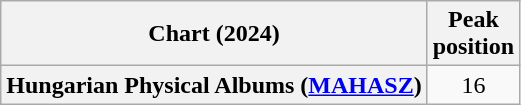<table class="wikitable sortable plainrowheaders" style="text-align:center">
<tr>
<th scope="col">Chart (2024)</th>
<th scope="col">Peak<br>position</th>
</tr>
<tr>
<th scope="row">Hungarian Physical Albums (<a href='#'>MAHASZ</a>)</th>
<td>16</td>
</tr>
</table>
